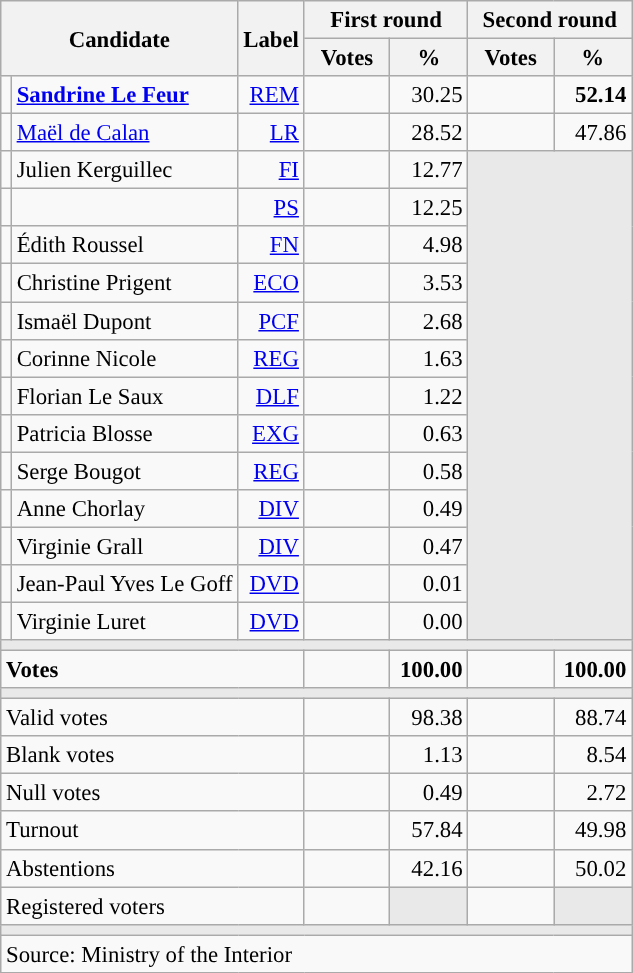<table class="wikitable" style="text-align:right;font-size:95%;">
<tr>
<th rowspan="2" colspan="2">Candidate</th>
<th rowspan="2">Label</th>
<th colspan="2">First round</th>
<th colspan="2">Second round</th>
</tr>
<tr>
<th style="width:50px;">Votes</th>
<th style="width:45px;">%</th>
<th style="width:50px;">Votes</th>
<th style="width:45px;">%</th>
</tr>
<tr>
<td style="color:inherit;background:"></td>
<td style="text-align:left;"><strong><a href='#'>Sandrine Le Feur</a></strong></td>
<td><a href='#'>REM</a></td>
<td></td>
<td>30.25</td>
<td><strong></strong></td>
<td><strong>52.14</strong></td>
</tr>
<tr>
<td style="color:inherit;background:"></td>
<td style="text-align:left;"><a href='#'>Maël de Calan</a></td>
<td><a href='#'>LR</a></td>
<td></td>
<td>28.52</td>
<td></td>
<td>47.86</td>
</tr>
<tr>
<td style="color:inherit;background:"></td>
<td style="text-align:left;">Julien Kerguillec</td>
<td><a href='#'>FI</a></td>
<td></td>
<td>12.77</td>
<td colspan="2" rowspan="13" style="background:#E9E9E9;"></td>
</tr>
<tr>
<td style="color:inherit;background:"></td>
<td style="text-align:left;"></td>
<td><a href='#'>PS</a></td>
<td></td>
<td>12.25</td>
</tr>
<tr>
<td style="color:inherit;background:"></td>
<td style="text-align:left;">Édith Roussel</td>
<td><a href='#'>FN</a></td>
<td></td>
<td>4.98</td>
</tr>
<tr>
<td style="color:inherit;background:"></td>
<td style="text-align:left;">Christine Prigent</td>
<td><a href='#'>ECO</a></td>
<td></td>
<td>3.53</td>
</tr>
<tr>
<td style="color:inherit;background:"></td>
<td style="text-align:left;">Ismaël Dupont</td>
<td><a href='#'>PCF</a></td>
<td></td>
<td>2.68</td>
</tr>
<tr>
<td style="color:inherit;background:"></td>
<td style="text-align:left;">Corinne Nicole</td>
<td><a href='#'>REG</a></td>
<td></td>
<td>1.63</td>
</tr>
<tr>
<td style="color:inherit;background:"></td>
<td style="text-align:left;">Florian Le Saux</td>
<td><a href='#'>DLF</a></td>
<td></td>
<td>1.22</td>
</tr>
<tr>
<td style="color:inherit;background:"></td>
<td style="text-align:left;">Patricia Blosse</td>
<td><a href='#'>EXG</a></td>
<td></td>
<td>0.63</td>
</tr>
<tr>
<td style="color:inherit;background:"></td>
<td style="text-align:left;">Serge Bougot</td>
<td><a href='#'>REG</a></td>
<td></td>
<td>0.58</td>
</tr>
<tr>
<td style="color:inherit;background:"></td>
<td style="text-align:left;">Anne Chorlay</td>
<td><a href='#'>DIV</a></td>
<td></td>
<td>0.49</td>
</tr>
<tr>
<td style="color:inherit;background:"></td>
<td style="text-align:left;">Virginie Grall</td>
<td><a href='#'>DIV</a></td>
<td></td>
<td>0.47</td>
</tr>
<tr>
<td style="color:inherit;background:"></td>
<td style="text-align:left;">Jean-Paul Yves Le Goff</td>
<td><a href='#'>DVD</a></td>
<td></td>
<td>0.01</td>
</tr>
<tr>
<td style="color:inherit;background:"></td>
<td style="text-align:left;">Virginie Luret</td>
<td><a href='#'>DVD</a></td>
<td></td>
<td>0.00</td>
</tr>
<tr>
<td colspan="7" style="background:#E9E9E9;"></td>
</tr>
<tr style="font-weight:bold;">
<td colspan="3" style="text-align:left;">Votes</td>
<td></td>
<td>100.00</td>
<td></td>
<td>100.00</td>
</tr>
<tr>
<td colspan="7" style="background:#E9E9E9;"></td>
</tr>
<tr>
<td colspan="3" style="text-align:left;">Valid votes</td>
<td></td>
<td>98.38</td>
<td></td>
<td>88.74</td>
</tr>
<tr>
<td colspan="3" style="text-align:left;">Blank votes</td>
<td></td>
<td>1.13</td>
<td></td>
<td>8.54</td>
</tr>
<tr>
<td colspan="3" style="text-align:left;">Null votes</td>
<td></td>
<td>0.49</td>
<td></td>
<td>2.72</td>
</tr>
<tr>
<td colspan="3" style="text-align:left;">Turnout</td>
<td></td>
<td>57.84</td>
<td></td>
<td>49.98</td>
</tr>
<tr>
<td colspan="3" style="text-align:left;">Abstentions</td>
<td></td>
<td>42.16</td>
<td></td>
<td>50.02</td>
</tr>
<tr>
<td colspan="3" style="text-align:left;">Registered voters</td>
<td></td>
<td style="color:inherit;background:#E9E9E9;"></td>
<td></td>
<td style="color:inherit;background:#E9E9E9;"></td>
</tr>
<tr>
<td colspan="7" style="background:#E9E9E9;"></td>
</tr>
<tr>
<td colspan="7" style="text-align:left;">Source: Ministry of the Interior</td>
</tr>
</table>
